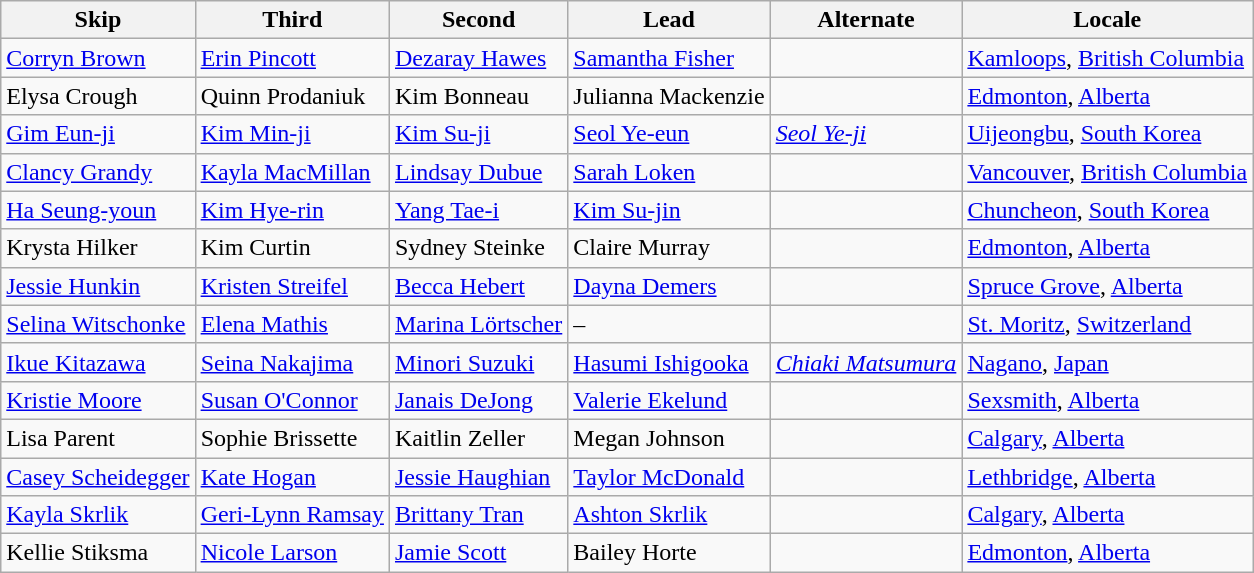<table class=wikitable>
<tr>
<th scope="col">Skip</th>
<th scope="col">Third</th>
<th scope="col">Second</th>
<th scope="col">Lead</th>
<th scope="col">Alternate</th>
<th scope="col">Locale</th>
</tr>
<tr>
<td><a href='#'>Corryn Brown</a></td>
<td><a href='#'>Erin Pincott</a></td>
<td><a href='#'>Dezaray Hawes</a></td>
<td><a href='#'>Samantha Fisher</a></td>
<td></td>
<td> <a href='#'>Kamloops</a>, <a href='#'>British Columbia</a></td>
</tr>
<tr>
<td>Elysa Crough</td>
<td>Quinn Prodaniuk</td>
<td>Kim Bonneau</td>
<td>Julianna Mackenzie</td>
<td></td>
<td> <a href='#'>Edmonton</a>, <a href='#'>Alberta</a></td>
</tr>
<tr>
<td><a href='#'>Gim Eun-ji</a></td>
<td><a href='#'>Kim Min-ji</a></td>
<td><a href='#'>Kim Su-ji</a></td>
<td><a href='#'>Seol Ye-eun</a></td>
<td><em><a href='#'>Seol Ye-ji</a></em></td>
<td> <a href='#'>Uijeongbu</a>, <a href='#'>South Korea</a></td>
</tr>
<tr>
<td><a href='#'>Clancy Grandy</a></td>
<td><a href='#'>Kayla MacMillan</a></td>
<td><a href='#'>Lindsay Dubue</a></td>
<td><a href='#'>Sarah Loken</a></td>
<td></td>
<td> <a href='#'>Vancouver</a>, <a href='#'>British Columbia</a></td>
</tr>
<tr>
<td><a href='#'>Ha Seung-youn</a></td>
<td><a href='#'>Kim Hye-rin</a></td>
<td><a href='#'>Yang Tae-i</a></td>
<td><a href='#'>Kim Su-jin</a></td>
<td></td>
<td> <a href='#'>Chuncheon</a>, <a href='#'>South Korea</a></td>
</tr>
<tr>
<td>Krysta Hilker</td>
<td>Kim Curtin</td>
<td>Sydney Steinke</td>
<td>Claire Murray</td>
<td></td>
<td> <a href='#'>Edmonton</a>, <a href='#'>Alberta</a></td>
</tr>
<tr>
<td><a href='#'>Jessie Hunkin</a></td>
<td><a href='#'>Kristen Streifel</a></td>
<td><a href='#'>Becca Hebert</a></td>
<td><a href='#'>Dayna Demers</a></td>
<td></td>
<td> <a href='#'>Spruce Grove</a>, <a href='#'>Alberta</a></td>
</tr>
<tr>
<td><a href='#'>Selina Witschonke</a></td>
<td><a href='#'>Elena Mathis</a></td>
<td><a href='#'>Marina Lörtscher</a></td>
<td>–</td>
<td></td>
<td> <a href='#'>St. Moritz</a>, <a href='#'>Switzerland</a></td>
</tr>
<tr>
<td><a href='#'>Ikue Kitazawa</a></td>
<td><a href='#'>Seina Nakajima</a></td>
<td><a href='#'>Minori Suzuki</a></td>
<td><a href='#'>Hasumi Ishigooka</a></td>
<td><em><a href='#'>Chiaki Matsumura</a></em></td>
<td> <a href='#'>Nagano</a>, <a href='#'>Japan</a></td>
</tr>
<tr>
<td><a href='#'>Kristie Moore</a></td>
<td><a href='#'>Susan O'Connor</a></td>
<td><a href='#'>Janais DeJong</a></td>
<td><a href='#'>Valerie Ekelund</a></td>
<td></td>
<td> <a href='#'>Sexsmith</a>, <a href='#'>Alberta</a></td>
</tr>
<tr>
<td>Lisa Parent</td>
<td>Sophie Brissette</td>
<td>Kaitlin Zeller</td>
<td>Megan Johnson</td>
<td></td>
<td> <a href='#'>Calgary</a>, <a href='#'>Alberta</a></td>
</tr>
<tr>
<td><a href='#'>Casey Scheidegger</a></td>
<td><a href='#'>Kate Hogan</a></td>
<td><a href='#'>Jessie Haughian</a></td>
<td><a href='#'>Taylor McDonald</a></td>
<td></td>
<td> <a href='#'>Lethbridge</a>, <a href='#'>Alberta</a></td>
</tr>
<tr>
<td><a href='#'>Kayla Skrlik</a></td>
<td><a href='#'>Geri-Lynn Ramsay</a></td>
<td><a href='#'>Brittany Tran</a></td>
<td><a href='#'>Ashton Skrlik</a></td>
<td></td>
<td> <a href='#'>Calgary</a>, <a href='#'>Alberta</a></td>
</tr>
<tr>
<td>Kellie Stiksma</td>
<td><a href='#'>Nicole Larson</a></td>
<td><a href='#'>Jamie Scott</a></td>
<td>Bailey Horte</td>
<td></td>
<td> <a href='#'>Edmonton</a>, <a href='#'>Alberta</a></td>
</tr>
</table>
